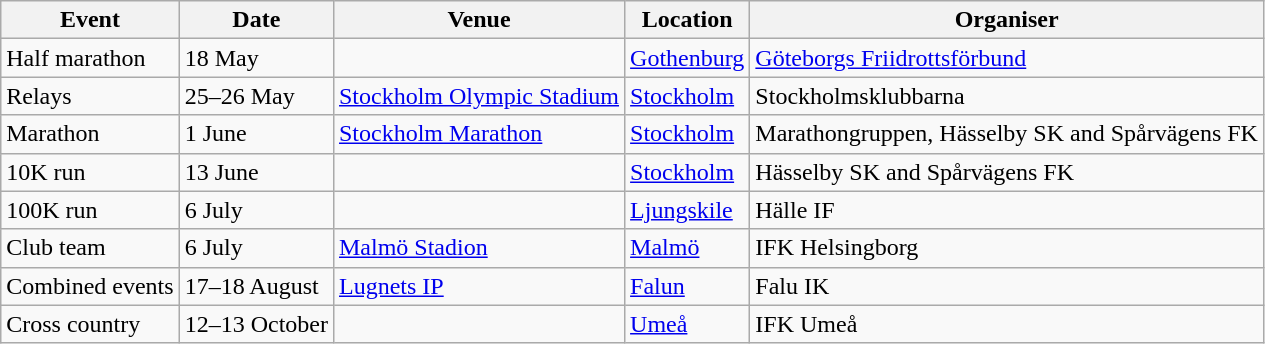<table class=wikitable>
<tr>
<th>Event</th>
<th>Date</th>
<th>Venue</th>
<th>Location</th>
<th>Organiser</th>
</tr>
<tr>
<td>Half marathon</td>
<td>18 May</td>
<td></td>
<td><a href='#'>Gothenburg</a></td>
<td><a href='#'>Göteborgs Friidrottsförbund</a></td>
</tr>
<tr>
<td>Relays</td>
<td>25–26 May</td>
<td><a href='#'>Stockholm Olympic Stadium</a></td>
<td><a href='#'>Stockholm</a></td>
<td>Stockholmsklubbarna</td>
</tr>
<tr>
<td>Marathon</td>
<td>1 June</td>
<td><a href='#'>Stockholm Marathon</a></td>
<td><a href='#'>Stockholm</a></td>
<td>Marathongruppen, Hässelby SK and Spårvägens FK</td>
</tr>
<tr>
<td>10K run</td>
<td>13 June</td>
<td></td>
<td><a href='#'>Stockholm</a></td>
<td>Hässelby SK and Spårvägens FK</td>
</tr>
<tr>
<td>100K run</td>
<td>6 July</td>
<td></td>
<td><a href='#'>Ljungskile</a></td>
<td>Hälle IF</td>
</tr>
<tr>
<td>Club team</td>
<td>6 July</td>
<td><a href='#'>Malmö Stadion</a></td>
<td><a href='#'>Malmö</a></td>
<td>IFK Helsingborg</td>
</tr>
<tr>
<td>Combined events</td>
<td>17–18 August</td>
<td><a href='#'>Lugnets IP</a></td>
<td><a href='#'>Falun</a></td>
<td>Falu IK</td>
</tr>
<tr>
<td>Cross country</td>
<td>12–13 October</td>
<td></td>
<td><a href='#'>Umeå</a></td>
<td>IFK Umeå</td>
</tr>
</table>
